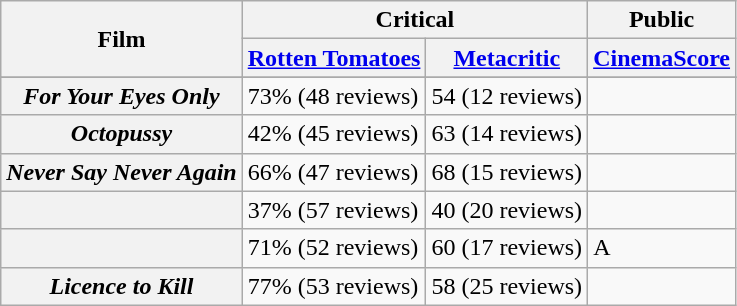<table class="wikitable plainrowheaders sortable">
<tr>
<th scope="col" rowspan="2">Film</th>
<th scope="col" colspan="2">Critical</th>
<th scope="col" colspan="1">Public</th>
</tr>
<tr>
<th scope="col"><a href='#'>Rotten Tomatoes</a></th>
<th scope="col"><a href='#'>Metacritic</a></th>
<th scope="col"><a href='#'>CinemaScore</a></th>
</tr>
<tr>
</tr>
<tr>
<th scope="row"><em>For Your Eyes Only</em></th>
<td>73% (48 reviews)</td>
<td>54 (12 reviews)</td>
<td></td>
</tr>
<tr>
<th scope="row"><em>Octopussy</em></th>
<td>42% (45 reviews)</td>
<td>63 (14 reviews)</td>
<td></td>
</tr>
<tr>
<th scope="row" style="white-space:nowrap;"><em>Never Say Never Again</em></th>
<td>66% (47 reviews)</td>
<td>68 (15 reviews)</td>
<td></td>
</tr>
<tr>
<th scope="row"><em></em></th>
<td>37% (57 reviews)</td>
<td>40 (20 reviews)</td>
<td></td>
</tr>
<tr>
<th scope="row"><em></em></th>
<td>71% (52 reviews)</td>
<td>60 (17 reviews)</td>
<td>A</td>
</tr>
<tr>
<th scope="row"><em>Licence to Kill</em></th>
<td>77% (53 reviews)</td>
<td>58 (25 reviews)</td>
<td></td>
</tr>
</table>
